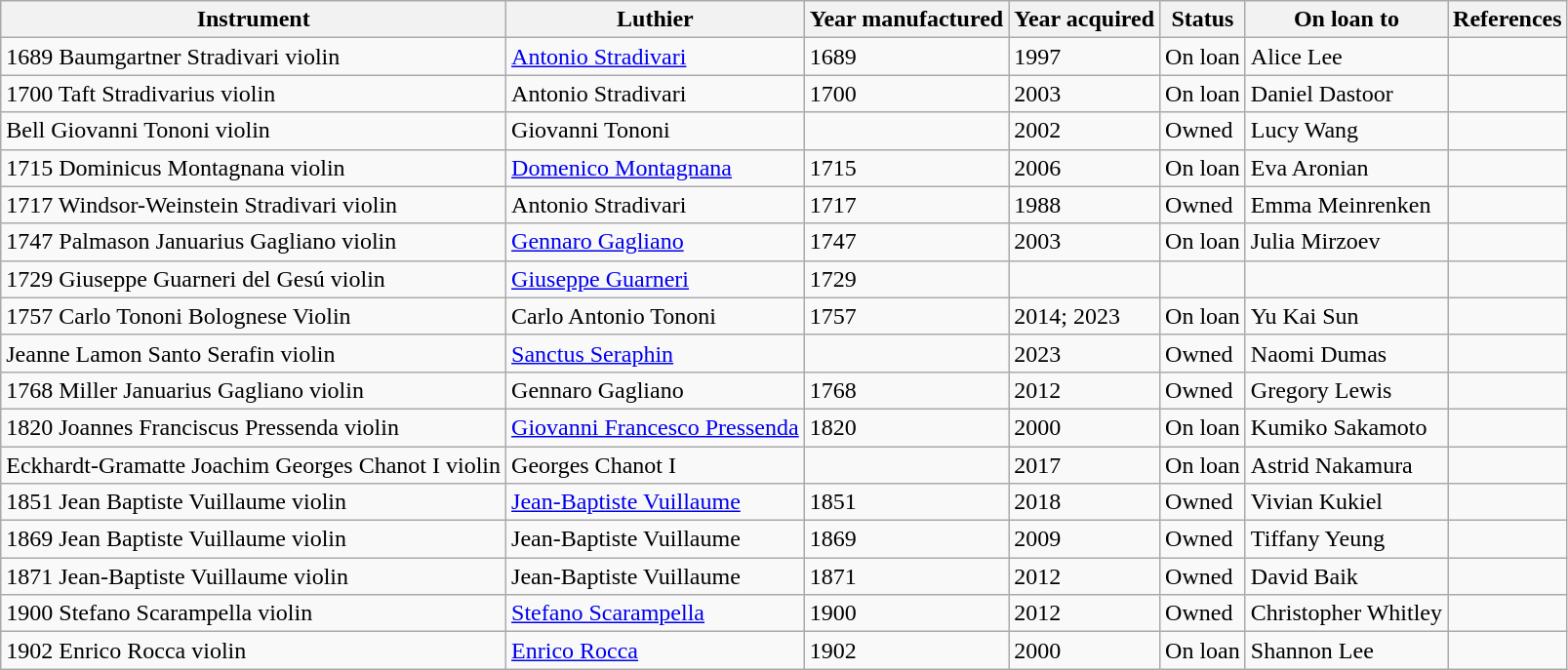<table class="wikitable">
<tr>
<th>Instrument</th>
<th>Luthier</th>
<th>Year manufactured</th>
<th>Year acquired</th>
<th>Status</th>
<th>On loan to</th>
<th>References</th>
</tr>
<tr>
<td>1689 Baumgartner Stradivari violin</td>
<td><a href='#'>Antonio Stradivari</a></td>
<td>1689</td>
<td>1997</td>
<td>On loan</td>
<td>Alice Lee</td>
<td></td>
</tr>
<tr>
<td>1700 Taft Stradivarius violin</td>
<td>Antonio Stradivari</td>
<td>1700</td>
<td>2003</td>
<td>On loan</td>
<td>Daniel Dastoor</td>
<td></td>
</tr>
<tr>
<td> Bell Giovanni Tononi violin</td>
<td>Giovanni Tononi</td>
<td></td>
<td>2002</td>
<td>Owned</td>
<td>Lucy Wang</td>
<td></td>
</tr>
<tr>
<td>1715 Dominicus Montagnana violin</td>
<td><a href='#'>Domenico Montagnana</a></td>
<td>1715</td>
<td>2006</td>
<td>On loan</td>
<td>Eva Aronian</td>
<td></td>
</tr>
<tr>
<td>1717 Windsor-Weinstein Stradivari violin</td>
<td>Antonio Stradivari</td>
<td>1717</td>
<td>1988</td>
<td>Owned</td>
<td>Emma Meinrenken</td>
<td></td>
</tr>
<tr>
<td>1747 Palmason Januarius Gagliano violin</td>
<td><a href='#'>Gennaro Gagliano</a></td>
<td>1747</td>
<td>2003</td>
<td>On loan</td>
<td>Julia Mirzoev</td>
<td></td>
</tr>
<tr>
<td>1729 Giuseppe Guarneri del Gesú violin</td>
<td><a href='#'>Giuseppe Guarneri</a></td>
<td>1729</td>
<td></td>
<td></td>
<td></td>
<td></td>
</tr>
<tr>
<td>1757 Carlo Tononi Bolognese Violin</td>
<td>Carlo Antonio Tononi</td>
<td>1757</td>
<td>2014; 2023</td>
<td>On loan</td>
<td>Yu Kai Sun</td>
<td></td>
</tr>
<tr>
<td> Jeanne Lamon Santo Serafin violin</td>
<td><a href='#'>Sanctus Seraphin</a></td>
<td></td>
<td>2023</td>
<td>Owned</td>
<td>Naomi Dumas</td>
<td></td>
</tr>
<tr>
<td>1768 Miller Januarius Gagliano violin</td>
<td>Gennaro Gagliano</td>
<td>1768</td>
<td>2012</td>
<td>Owned</td>
<td>Gregory Lewis</td>
<td></td>
</tr>
<tr>
<td>1820 Joannes Franciscus Pressenda violin</td>
<td><a href='#'>Giovanni Francesco Pressenda</a></td>
<td>1820</td>
<td>2000</td>
<td>On loan</td>
<td>Kumiko Sakamoto</td>
<td></td>
</tr>
<tr>
<td> Eckhardt-Gramatte Joachim Georges Chanot I violin</td>
<td>Georges Chanot I</td>
<td></td>
<td>2017</td>
<td>On loan</td>
<td>Astrid Nakamura</td>
<td></td>
</tr>
<tr>
<td>1851 Jean Baptiste Vuillaume violin</td>
<td><a href='#'>Jean-Baptiste Vuillaume</a></td>
<td>1851</td>
<td>2018</td>
<td>Owned</td>
<td>Vivian Kukiel</td>
<td></td>
</tr>
<tr>
<td>1869 Jean Baptiste Vuillaume violin</td>
<td>Jean-Baptiste Vuillaume</td>
<td>1869</td>
<td>2009</td>
<td>Owned</td>
<td>Tiffany Yeung</td>
<td></td>
</tr>
<tr>
<td>1871 Jean-Baptiste Vuillaume violin</td>
<td>Jean-Baptiste Vuillaume</td>
<td>1871</td>
<td>2012</td>
<td>Owned</td>
<td>David Baik</td>
<td></td>
</tr>
<tr>
<td>1900 Stefano Scarampella violin</td>
<td><a href='#'>Stefano Scarampella</a></td>
<td>1900</td>
<td>2012</td>
<td>Owned</td>
<td>Christopher Whitley</td>
<td></td>
</tr>
<tr>
<td>1902 Enrico Rocca violin</td>
<td><a href='#'>Enrico Rocca</a></td>
<td>1902</td>
<td>2000</td>
<td>On loan</td>
<td>Shannon Lee</td>
<td></td>
</tr>
</table>
